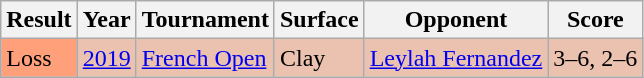<table class="wikitable">
<tr>
<th>Result</th>
<th>Year</th>
<th>Tournament</th>
<th>Surface</th>
<th>Opponent</th>
<th>Score</th>
</tr>
<tr style="background:#ebc2af;">
<td bgcolor=ffa07a>Loss</td>
<td><a href='#'>2019</a></td>
<td><a href='#'>French Open</a></td>
<td>Clay</td>
<td> <a href='#'>Leylah Fernandez</a></td>
<td>3–6, 2–6</td>
</tr>
</table>
